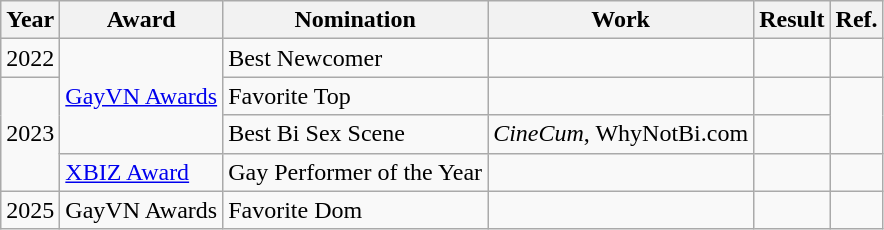<table class="wikitable">
<tr>
<th>Year</th>
<th>Award</th>
<th>Nomination</th>
<th>Work</th>
<th>Result</th>
<th>Ref.</th>
</tr>
<tr>
<td>2022</td>
<td rowspan=3><a href='#'>GayVN Awards</a></td>
<td>Best Newcomer</td>
<td></td>
<td></td>
<td></td>
</tr>
<tr>
<td rowspan=3>2023</td>
<td>Favorite Top</td>
<td></td>
<td></td>
<td rowspan=2></td>
</tr>
<tr>
<td>Best Bi Sex Scene</td>
<td><em>CineCum</em>, WhyNotBi.com</td>
<td></td>
</tr>
<tr>
<td><a href='#'>XBIZ Award</a></td>
<td>Gay Performer of the Year</td>
<td></td>
<td></td>
<td></td>
</tr>
<tr>
<td>2025</td>
<td>GayVN Awards</td>
<td>Favorite Dom</td>
<td></td>
<td></td>
<td></td>
</tr>
</table>
